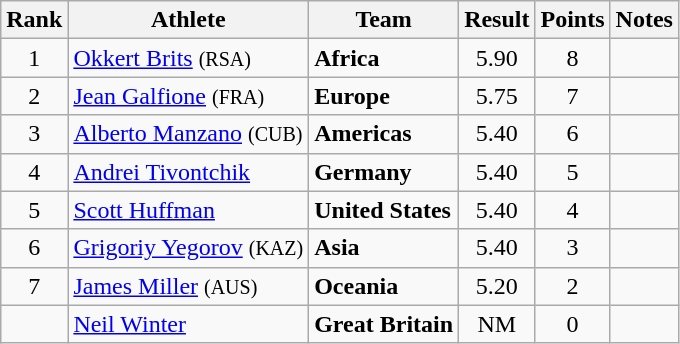<table class="wikitable" style="text-align:center">
<tr>
<th>Rank</th>
<th>Athlete</th>
<th>Team</th>
<th>Result</th>
<th>Points</th>
<th>Notes</th>
</tr>
<tr>
<td>1</td>
<td align="left"><a href='#'>Okkert Brits</a> <small>(RSA)</small></td>
<td align=left><strong>Africa</strong></td>
<td>5.90</td>
<td>8</td>
<td></td>
</tr>
<tr>
<td>2</td>
<td align="left"><a href='#'>Jean Galfione</a> <small>(FRA)</small></td>
<td align=left><strong>Europe</strong></td>
<td>5.75</td>
<td>7</td>
<td></td>
</tr>
<tr>
<td>3</td>
<td align="left"><a href='#'>Alberto Manzano</a> <small>(CUB)</small></td>
<td align=left><strong>Americas</strong></td>
<td>5.40</td>
<td>6</td>
<td></td>
</tr>
<tr>
<td>4</td>
<td align="left"><a href='#'>Andrei Tivontchik</a></td>
<td align=left><strong>Germany</strong></td>
<td>5.40</td>
<td>5</td>
<td></td>
</tr>
<tr>
<td>5</td>
<td align="left"><a href='#'>Scott Huffman</a></td>
<td align=left><strong>United States</strong></td>
<td>5.40</td>
<td>4</td>
<td></td>
</tr>
<tr>
<td>6</td>
<td align="left"><a href='#'>Grigoriy Yegorov</a> <small>(KAZ)</small></td>
<td align=left><strong>Asia</strong></td>
<td>5.40</td>
<td>3</td>
<td></td>
</tr>
<tr>
<td>7</td>
<td align="left"><a href='#'>James Miller</a> <small>(AUS)</small></td>
<td align=left><strong>Oceania</strong></td>
<td>5.20</td>
<td>2</td>
<td></td>
</tr>
<tr>
<td></td>
<td align="left"><a href='#'>Neil Winter</a></td>
<td align=left><strong>Great Britain</strong></td>
<td>NM</td>
<td>0</td>
<td></td>
</tr>
</table>
